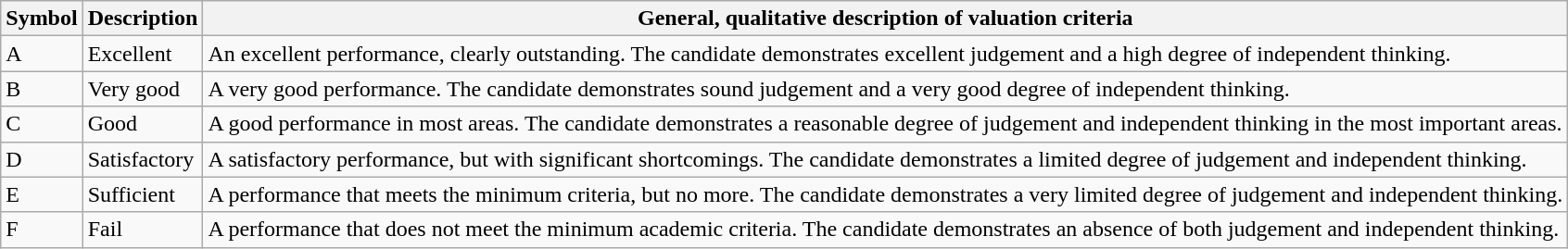<table class="wikitable">
<tr>
<th>Symbol</th>
<th>Description</th>
<th>General, qualitative description of valuation criteria</th>
</tr>
<tr>
<td>A</td>
<td>Excellent</td>
<td>An excellent performance, clearly outstanding. The candidate demonstrates excellent judgement and a high degree of independent thinking.</td>
</tr>
<tr>
<td>B</td>
<td>Very good</td>
<td>A very good performance. The candidate demonstrates sound judgement and a very good degree of independent thinking.</td>
</tr>
<tr>
<td>C</td>
<td>Good</td>
<td>A good performance in most areas. The candidate demonstrates a reasonable degree of judgement and independent thinking in the most important areas.</td>
</tr>
<tr>
<td>D</td>
<td>Satisfactory</td>
<td>A satisfactory performance, but with significant shortcomings. The candidate demonstrates a limited degree of judgement and independent thinking.</td>
</tr>
<tr>
<td>E</td>
<td>Sufficient</td>
<td>A performance that meets the minimum criteria, but no more. The candidate demonstrates a very limited degree of judgement and independent thinking.</td>
</tr>
<tr>
<td>F</td>
<td>Fail</td>
<td>A performance that does not meet the minimum academic criteria. The candidate demonstrates an absence of both judgement and independent thinking.</td>
</tr>
</table>
